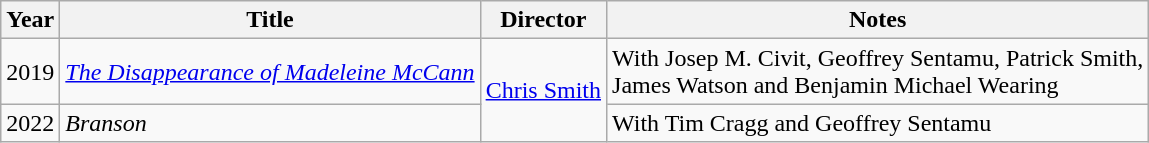<table class="wikitable">
<tr>
<th>Year</th>
<th>Title</th>
<th>Director</th>
<th>Notes</th>
</tr>
<tr>
<td>2019</td>
<td><em><a href='#'>The Disappearance of Madeleine McCann</a></em></td>
<td rowspan=2><a href='#'>Chris Smith</a></td>
<td>With Josep M. Civit, Geoffrey Sentamu, Patrick Smith,<br>James Watson and Benjamin Michael Wearing</td>
</tr>
<tr>
<td>2022</td>
<td><em>Branson</em></td>
<td>With Tim Cragg and Geoffrey Sentamu</td>
</tr>
</table>
